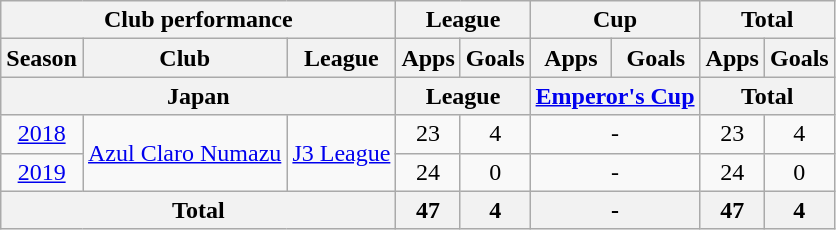<table class="wikitable" style="text-align:center;">
<tr>
<th colspan=3>Club performance</th>
<th colspan=2>League</th>
<th colspan=2>Cup</th>
<th colspan=2>Total</th>
</tr>
<tr>
<th>Season</th>
<th>Club</th>
<th>League</th>
<th>Apps</th>
<th>Goals</th>
<th>Apps</th>
<th>Goals</th>
<th>Apps</th>
<th>Goals</th>
</tr>
<tr>
<th colspan=3>Japan</th>
<th colspan=2>League</th>
<th colspan=2><a href='#'>Emperor's Cup</a></th>
<th colspan=2>Total</th>
</tr>
<tr>
<td><a href='#'>2018</a></td>
<td rowspan="2"><a href='#'>Azul Claro Numazu</a></td>
<td rowspan="2"><a href='#'>J3 League</a></td>
<td>23</td>
<td>4</td>
<td colspan="2">-</td>
<td>23</td>
<td>4</td>
</tr>
<tr>
<td><a href='#'>2019</a></td>
<td>24</td>
<td>0</td>
<td colspan="2">-</td>
<td>24</td>
<td>0</td>
</tr>
<tr>
<th colspan=3>Total</th>
<th>47</th>
<th>4</th>
<th colspan="2">-</th>
<th>47</th>
<th>4</th>
</tr>
</table>
